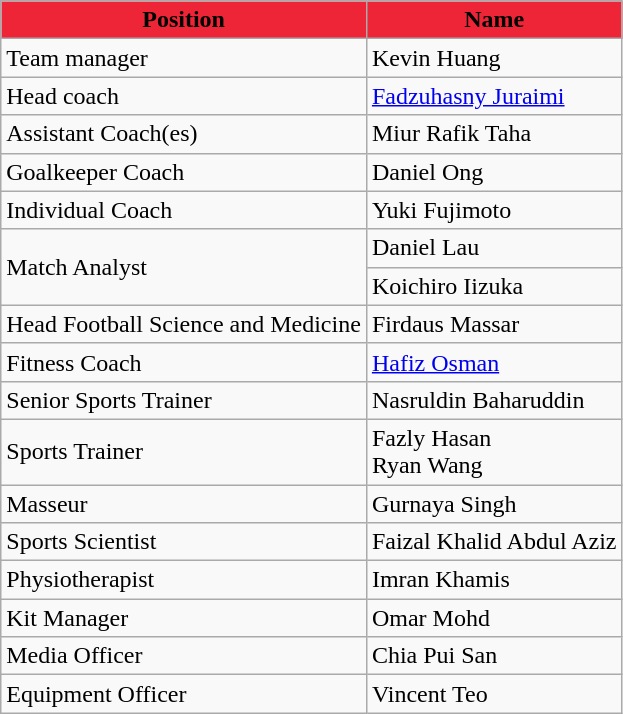<table class="wikitable">
<tr>
<th style="background-color:#EE2536;"><span>Position</span></th>
<th style="background-color:#EE2536;"><span>Name</span></th>
</tr>
<tr>
<td>Team manager</td>
<td> Kevin Huang</td>
</tr>
<tr>
<td>Head coach</td>
<td> <a href='#'>Fadzuhasny Juraimi</a></td>
</tr>
<tr>
<td rowspan="1">Assistant Coach(es)</td>
<td> Miur Rafik Taha</td>
</tr>
<tr>
<td>Goalkeeper Coach</td>
<td> Daniel Ong</td>
</tr>
<tr>
<td>Individual Coach</td>
<td> Yuki Fujimoto</td>
</tr>
<tr>
<td rowspan="2">Match Analyst</td>
<td> Daniel Lau</td>
</tr>
<tr>
<td> Koichiro Iizuka</td>
</tr>
<tr>
<td>Head Football Science and Medicine</td>
<td> Firdaus Massar</td>
</tr>
<tr>
<td>Fitness Coach</td>
<td> <a href='#'>Hafiz Osman</a></td>
</tr>
<tr>
<td>Senior Sports Trainer</td>
<td> Nasruldin Baharuddin</td>
</tr>
<tr>
<td>Sports Trainer</td>
<td> Fazly Hasan <br>  Ryan Wang</td>
</tr>
<tr>
<td>Masseur</td>
<td> Gurnaya Singh</td>
</tr>
<tr>
<td>Sports Scientist</td>
<td> Faizal Khalid Abdul Aziz</td>
</tr>
<tr>
<td>Physiotherapist</td>
<td> Imran Khamis</td>
</tr>
<tr>
<td>Kit Manager</td>
<td> Omar Mohd</td>
</tr>
<tr>
<td>Media Officer</td>
<td> Chia Pui San</td>
</tr>
<tr>
<td>Equipment Officer</td>
<td> Vincent Teo</td>
</tr>
</table>
